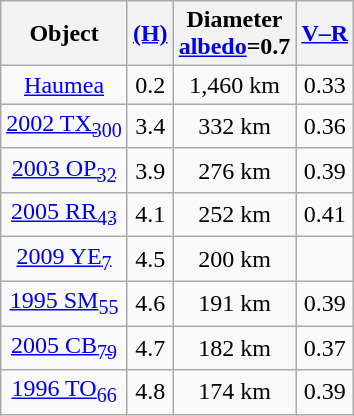<table class=wikitable style="text-align:center">
<tr>
<th>Object</th>
<th><a href='#'>(H)</a></th>
<th>Diameter<br><a href='#'>albedo</a>=0.7</th>
<th><a href='#'>V–R</a></th>
</tr>
<tr>
<td><a href='#'>Haumea</a></td>
<td>0.2</td>
<td>1,460 km</td>
<td>0.33</td>
</tr>
<tr>
<td><a href='#'>2002 TX<sub>300</sub></a></td>
<td>3.4</td>
<td>332 km</td>
<td>0.36</td>
</tr>
<tr>
<td><a href='#'>2003 OP<sub>32</sub></a></td>
<td>3.9</td>
<td>276 km</td>
<td>0.39</td>
</tr>
<tr>
<td><a href='#'>2005 RR<sub>43</sub></a></td>
<td>4.1</td>
<td>252 km</td>
<td>0.41</td>
</tr>
<tr>
<td><a href='#'>2009 YE<sub>7</sub></a></td>
<td>4.5</td>
<td>200 km</td>
<td></td>
</tr>
<tr>
<td><a href='#'>1995 SM<sub>55</sub></a></td>
<td>4.6</td>
<td>191 km</td>
<td>0.39</td>
</tr>
<tr>
<td><a href='#'>2005 CB<sub>79</sub></a></td>
<td>4.7</td>
<td>182 km</td>
<td>0.37</td>
</tr>
<tr>
<td><a href='#'>1996 TO<sub>66</sub></a></td>
<td>4.8</td>
<td>174 km</td>
<td>0.39</td>
</tr>
</table>
